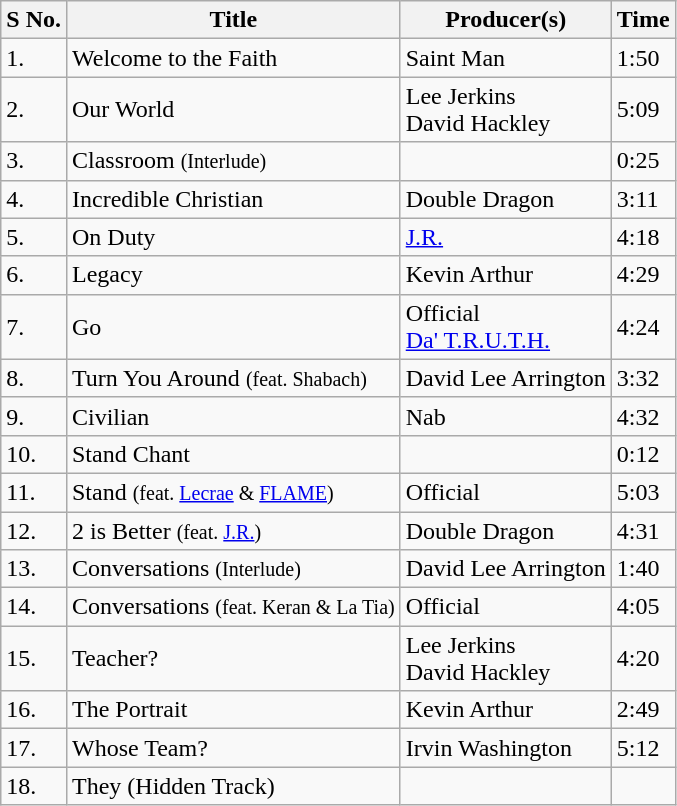<table class="wikitable">
<tr>
<th align="center">S No.</th>
<th align="center">Title</th>
<th align="center">Producer(s)</th>
<th align="center">Time</th>
</tr>
<tr>
<td>1.</td>
<td>Welcome to the Faith</td>
<td>Saint Man</td>
<td>1:50</td>
</tr>
<tr>
<td>2.</td>
<td>Our World</td>
<td>Lee Jerkins<br>David Hackley</td>
<td>5:09</td>
</tr>
<tr>
<td>3.</td>
<td>Classroom <small>(Interlude)</small></td>
<td></td>
<td>0:25</td>
</tr>
<tr>
<td>4.</td>
<td>Incredible Christian</td>
<td>Double Dragon</td>
<td>3:11</td>
</tr>
<tr>
<td>5.</td>
<td>On Duty</td>
<td><a href='#'>J.R.</a></td>
<td>4:18</td>
</tr>
<tr>
<td>6.</td>
<td>Legacy</td>
<td>Kevin Arthur</td>
<td>4:29</td>
</tr>
<tr>
<td>7.</td>
<td>Go</td>
<td>Official<br><a href='#'>Da' T.R.U.T.H.</a></td>
<td>4:24</td>
</tr>
<tr>
<td>8.</td>
<td>Turn You Around <small>(feat. Shabach)</small></td>
<td>David Lee Arrington</td>
<td>3:32</td>
</tr>
<tr>
<td>9.</td>
<td>Civilian</td>
<td>Nab</td>
<td>4:32</td>
</tr>
<tr>
<td>10.</td>
<td>Stand Chant</td>
<td></td>
<td>0:12</td>
</tr>
<tr>
<td>11.</td>
<td>Stand <small>(feat. <a href='#'>Lecrae</a> & <a href='#'>FLAME</a>)</small></td>
<td>Official</td>
<td>5:03</td>
</tr>
<tr>
<td>12.</td>
<td>2 is Better <small>(feat. <a href='#'>J.R.</a>)</small></td>
<td>Double Dragon</td>
<td>4:31</td>
</tr>
<tr>
<td>13.</td>
<td>Conversations <small>(Interlude)</small></td>
<td>David Lee Arrington</td>
<td>1:40</td>
</tr>
<tr>
<td>14.</td>
<td>Conversations <small>(feat. Keran & La Tia)</small></td>
<td>Official</td>
<td>4:05</td>
</tr>
<tr>
<td>15.</td>
<td>Teacher?</td>
<td>Lee Jerkins<br>David Hackley</td>
<td>4:20</td>
</tr>
<tr>
<td>16.</td>
<td>The Portrait</td>
<td>Kevin Arthur</td>
<td>2:49</td>
</tr>
<tr>
<td>17.</td>
<td>Whose Team?</td>
<td>Irvin Washington</td>
<td>5:12</td>
</tr>
<tr>
<td>18.</td>
<td>They (Hidden Track)</td>
<td></td>
<td></td>
</tr>
</table>
